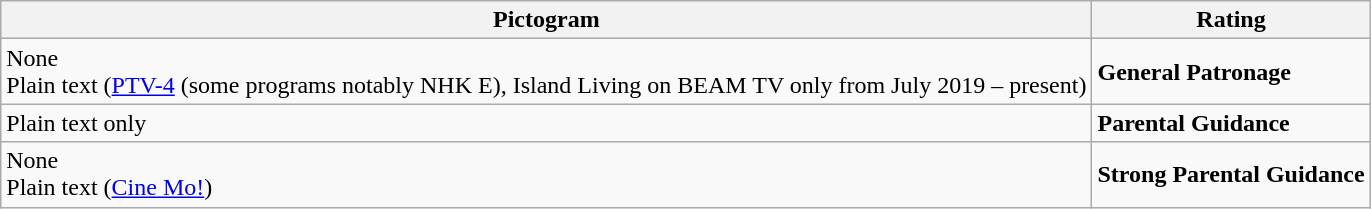<table class="wikitable">
<tr>
<th>Pictogram</th>
<th>Rating</th>
</tr>
<tr>
<td>None<br>Plain text (<a href='#'>PTV-4</a> (some programs notably NHK E), Island Living on BEAM TV only from July 2019 – present)</td>
<td><strong>General Patronage</strong></td>
</tr>
<tr>
<td>Plain text only</td>
<td><strong>Parental Guidance</strong></td>
</tr>
<tr>
<td>None<br>Plain text (<a href='#'>Cine Mo!</a>)</td>
<td><strong>Strong Parental Guidance</strong></td>
</tr>
</table>
